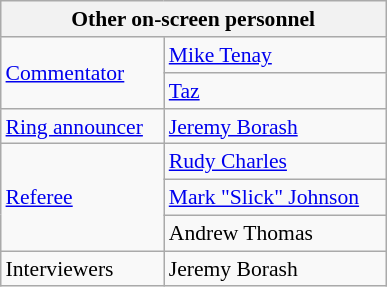<table align="right" class="wikitable" style="border:1px; font-size:90%; margin-left:1em;">
<tr>
<th colspan="2" width="250"><strong>Other on-screen personnel</strong></th>
</tr>
<tr>
<td rowspan=2><a href='#'>Commentator</a></td>
<td><a href='#'>Mike Tenay</a></td>
</tr>
<tr>
<td><a href='#'>Taz</a></td>
</tr>
<tr>
<td><a href='#'>Ring announcer</a></td>
<td><a href='#'>Jeremy Borash</a></td>
</tr>
<tr>
<td rowspan=3><a href='#'>Referee</a></td>
<td><a href='#'>Rudy Charles</a></td>
</tr>
<tr>
<td><a href='#'>Mark "Slick" Johnson</a></td>
</tr>
<tr>
<td>Andrew Thomas</td>
</tr>
<tr>
<td rowspan=1>Interviewers</td>
<td>Jeremy Borash</td>
</tr>
<tr>
</tr>
</table>
